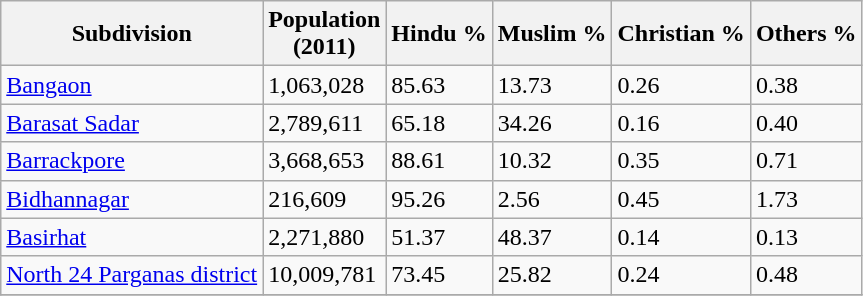<table class="wikitable sortable">
<tr>
<th>Subdivision</th>
<th>Population<br>(2011)</th>
<th>Hindu %</th>
<th>Muslim %</th>
<th>Christian %</th>
<th>Others %</th>
</tr>
<tr>
<td><a href='#'>Bangaon</a></td>
<td>1,063,028</td>
<td>85.63</td>
<td>13.73</td>
<td>0.26</td>
<td>0.38</td>
</tr>
<tr>
<td><a href='#'>Barasat Sadar</a></td>
<td>2,789,611</td>
<td>65.18</td>
<td>34.26</td>
<td>0.16</td>
<td>0.40</td>
</tr>
<tr>
<td><a href='#'>Barrackpore</a></td>
<td>3,668,653</td>
<td>88.61</td>
<td>10.32</td>
<td>0.35</td>
<td>0.71</td>
</tr>
<tr>
<td><a href='#'>Bidhannagar</a></td>
<td>216,609</td>
<td>95.26</td>
<td>2.56</td>
<td>0.45</td>
<td>1.73</td>
</tr>
<tr>
<td><a href='#'>Basirhat</a></td>
<td>2,271,880</td>
<td>51.37</td>
<td>48.37</td>
<td>0.14</td>
<td>0.13</td>
</tr>
<tr>
<td><a href='#'>North 24 Parganas district</a></td>
<td>10,009,781</td>
<td>73.45</td>
<td>25.82</td>
<td>0.24</td>
<td>0.48</td>
</tr>
<tr>
</tr>
</table>
